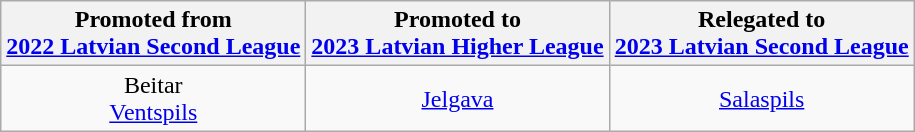<table class="wikitable">
<tr>
<th>Promoted from<br><a href='#'>2022 Latvian Second League</a></th>
<th>Promoted to<br><a href='#'>2023 Latvian Higher League</a></th>
<th>Relegated to<br><a href='#'>2023 Latvian Second League</a></th>
</tr>
<tr>
<td align=center>Beitar<br><a href='#'>Ventspils</a></td>
<td align=center><a href='#'>Jelgava</a></td>
<td align=center><a href='#'>Salaspils</a></td>
</tr>
</table>
